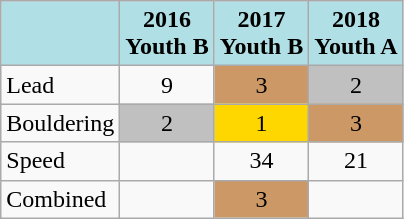<table class="wikitable" style="text-align: center">
<tr>
<th style="background: #b0e0e6"></th>
<th style="background: #b0e0e6">2016<br>Youth B<br></th>
<th style="background: #b0e0e6">2017<br>Youth B<br></th>
<th style="background: #b0e0e6">2018<br>Youth A<br></th>
</tr>
<tr>
<td align="left">Lead</td>
<td>9</td>
<td style="background: #cc9966">3</td>
<td style="background: silver">2</td>
</tr>
<tr>
<td align="left">Bouldering</td>
<td style="background: silver">2</td>
<td style="background: gold">1</td>
<td style="background: #cc9966">3</td>
</tr>
<tr>
<td align="left">Speed</td>
<td></td>
<td>34</td>
<td>21</td>
</tr>
<tr>
<td align="left">Combined</td>
<td></td>
<td style="background: #cc9966">3</td>
<td></td>
</tr>
</table>
